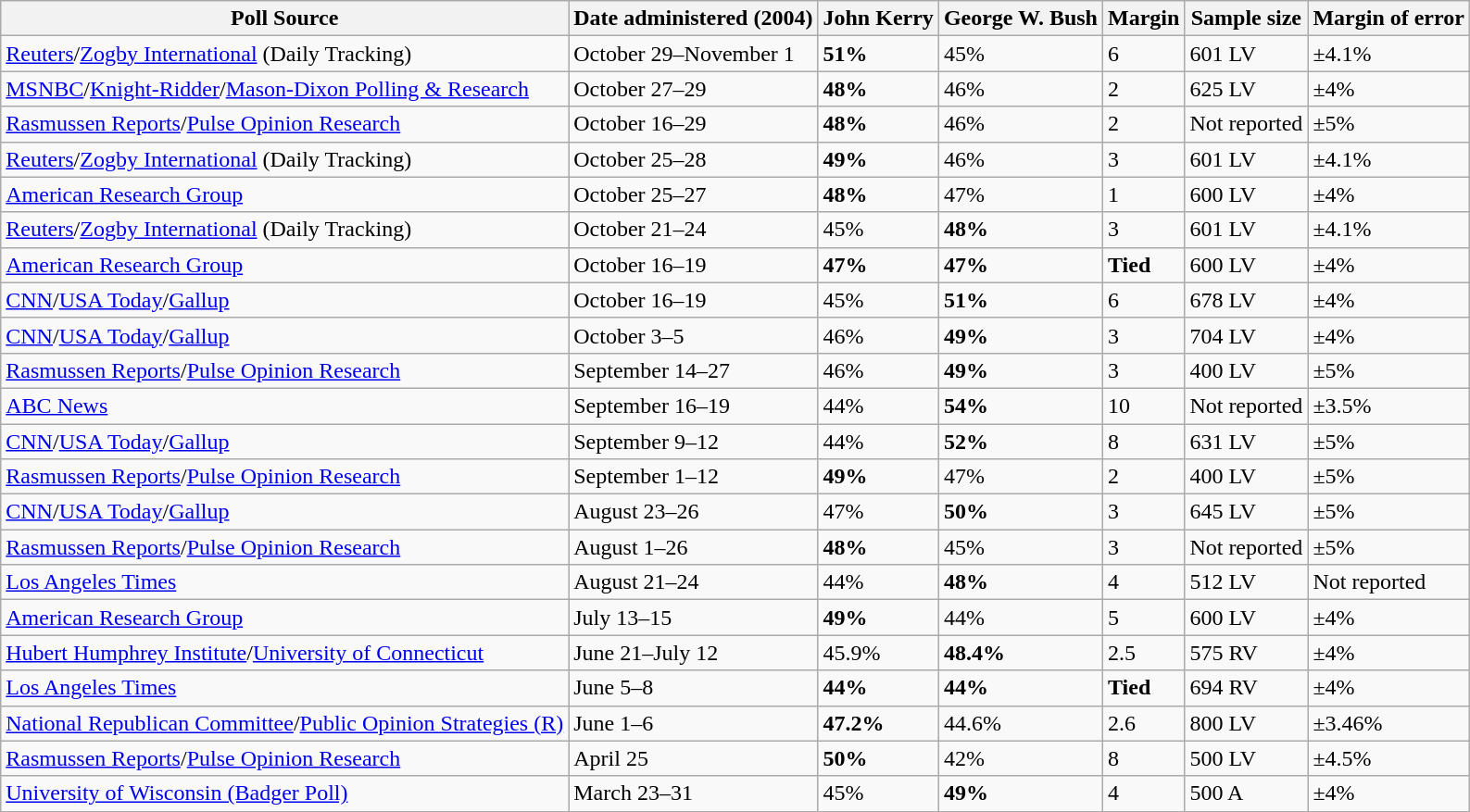<table class="wikitable">
<tr>
<th>Poll Source</th>
<th>Date administered (2004)</th>
<th>John Kerry</th>
<th>George W. Bush</th>
<th>Margin</th>
<th>Sample size</th>
<th>Margin of error</th>
</tr>
<tr>
<td><a href='#'>Reuters</a>/<a href='#'>Zogby International</a> (Daily Tracking)</td>
<td>October 29–November 1</td>
<td><strong>51%</strong></td>
<td>45%</td>
<td>6</td>
<td>601 LV</td>
<td>±4.1%</td>
</tr>
<tr>
<td><a href='#'>MSNBC</a>/<a href='#'>Knight-Ridder</a>/<a href='#'>Mason-Dixon Polling & Research</a></td>
<td>October 27–29</td>
<td><strong>48%</strong></td>
<td>46%</td>
<td>2</td>
<td>625 LV</td>
<td>±4%</td>
</tr>
<tr>
<td><a href='#'>Rasmussen Reports</a>/<a href='#'>Pulse Opinion Research</a></td>
<td>October 16–29</td>
<td><strong>48%</strong></td>
<td>46%</td>
<td>2</td>
<td>Not reported</td>
<td>±5%</td>
</tr>
<tr>
<td><a href='#'>Reuters</a>/<a href='#'>Zogby International</a> (Daily Tracking)</td>
<td>October 25–28</td>
<td><strong>49%</strong></td>
<td>46%</td>
<td>3</td>
<td>601 LV</td>
<td>±4.1%</td>
</tr>
<tr>
<td><a href='#'>American Research Group</a></td>
<td>October 25–27</td>
<td><strong>48%</strong></td>
<td>47%</td>
<td>1</td>
<td>600 LV</td>
<td>±4%</td>
</tr>
<tr>
<td><a href='#'>Reuters</a>/<a href='#'>Zogby International</a> (Daily Tracking)</td>
<td>October 21–24</td>
<td>45%</td>
<td><strong>48%</strong></td>
<td>3</td>
<td>601 LV</td>
<td>±4.1%</td>
</tr>
<tr>
<td><a href='#'>American Research Group</a></td>
<td>October 16–19</td>
<td><strong>47%</strong></td>
<td><strong>47%</strong></td>
<td><strong>Tied</strong></td>
<td>600 LV</td>
<td>±4%</td>
</tr>
<tr>
<td><a href='#'>CNN</a>/<a href='#'>USA Today</a>/<a href='#'>Gallup</a></td>
<td>October 16–19</td>
<td>45%</td>
<td><strong>51%</strong></td>
<td>6</td>
<td>678 LV</td>
<td>±4%</td>
</tr>
<tr>
<td><a href='#'>CNN</a>/<a href='#'>USA Today</a>/<a href='#'>Gallup</a></td>
<td>October 3–5</td>
<td>46%</td>
<td><strong>49%</strong></td>
<td>3</td>
<td>704 LV</td>
<td>±4%</td>
</tr>
<tr>
<td><a href='#'>Rasmussen Reports</a>/<a href='#'>Pulse Opinion Research</a></td>
<td>September 14–27</td>
<td>46%</td>
<td><strong>49%</strong></td>
<td>3</td>
<td>400 LV</td>
<td>±5%</td>
</tr>
<tr>
<td><a href='#'>ABC News</a></td>
<td>September 16–19</td>
<td>44%</td>
<td><strong>54%</strong></td>
<td>10</td>
<td>Not reported</td>
<td>±3.5%</td>
</tr>
<tr>
<td><a href='#'>CNN</a>/<a href='#'>USA Today</a>/<a href='#'>Gallup</a></td>
<td>September 9–12</td>
<td>44%</td>
<td><strong>52%</strong></td>
<td>8</td>
<td>631 LV</td>
<td>±5%</td>
</tr>
<tr>
<td><a href='#'>Rasmussen Reports</a>/<a href='#'>Pulse Opinion Research</a></td>
<td>September 1–12</td>
<td><strong>49%</strong></td>
<td>47%</td>
<td>2</td>
<td>400 LV</td>
<td>±5%</td>
</tr>
<tr>
<td><a href='#'>CNN</a>/<a href='#'>USA Today</a>/<a href='#'>Gallup</a></td>
<td>August 23–26</td>
<td>47%</td>
<td><strong>50%</strong></td>
<td>3</td>
<td>645 LV</td>
<td>±5%</td>
</tr>
<tr>
<td><a href='#'>Rasmussen Reports</a>/<a href='#'>Pulse Opinion Research</a></td>
<td>August 1–26</td>
<td><strong>48%</strong></td>
<td>45%</td>
<td>3</td>
<td>Not reported</td>
<td>±5%</td>
</tr>
<tr>
<td><a href='#'>Los Angeles Times</a></td>
<td>August 21–24</td>
<td>44%</td>
<td><strong>48%</strong></td>
<td>4</td>
<td>512 LV</td>
<td>Not reported</td>
</tr>
<tr>
<td><a href='#'>American Research Group</a></td>
<td>July 13–15</td>
<td><strong>49%</strong></td>
<td>44%</td>
<td>5</td>
<td>600 LV</td>
<td>±4%</td>
</tr>
<tr>
<td><a href='#'>Hubert Humphrey Institute</a>/<a href='#'>University of Connecticut</a></td>
<td>June 21–July 12</td>
<td>45.9%</td>
<td><strong>48.4%</strong></td>
<td>2.5</td>
<td>575 RV</td>
<td>±4%</td>
</tr>
<tr>
<td><a href='#'>Los Angeles Times</a></td>
<td>June 5–8</td>
<td><strong>44%</strong></td>
<td><strong>44%</strong></td>
<td><strong>Tied</strong></td>
<td>694 RV</td>
<td>±4%</td>
</tr>
<tr>
<td><a href='#'>National Republican Committee</a>/<a href='#'>Public Opinion Strategies (R)</a></td>
<td>June 1–6</td>
<td><strong>47.2%</strong></td>
<td>44.6%</td>
<td>2.6</td>
<td>800 LV</td>
<td>±3.46%</td>
</tr>
<tr>
<td><a href='#'>Rasmussen Reports</a>/<a href='#'>Pulse Opinion Research</a></td>
<td>April 25</td>
<td><strong>50%</strong></td>
<td>42%</td>
<td>8</td>
<td>500 LV</td>
<td>±4.5%</td>
</tr>
<tr>
<td><a href='#'>University of Wisconsin (Badger Poll)</a></td>
<td>March 23–31</td>
<td>45%</td>
<td><strong>49%</strong></td>
<td>4</td>
<td>500 A</td>
<td>±4%</td>
</tr>
</table>
